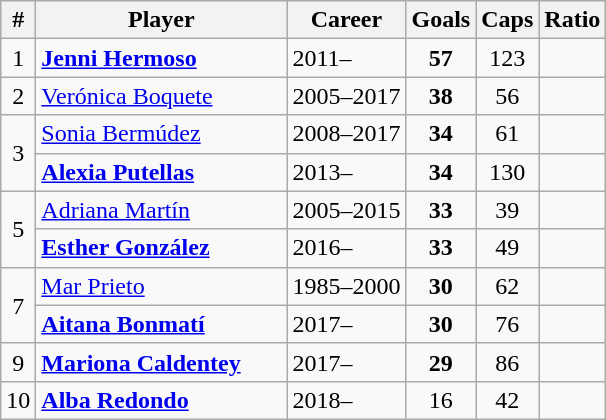<table class="wikitable" style="text-align: center;">
<tr>
<th>#</th>
<th style="width:160px;">Player</th>
<th>Career</th>
<th>Goals</th>
<th>Caps</th>
<th>Ratio</th>
</tr>
<tr>
<td>1</td>
<td style="text-align:left;"><strong><a href='#'>Jenni Hermoso</a></strong></td>
<td style="text-align:left;">2011–</td>
<td><strong>57</strong></td>
<td>123</td>
<td></td>
</tr>
<tr>
<td>2</td>
<td style="text-align:left;"><a href='#'>Verónica Boquete</a></td>
<td style="text-align:left;">2005–2017</td>
<td><strong>38</strong></td>
<td>56</td>
<td></td>
</tr>
<tr>
<td rowspan=2>3</td>
<td style="text-align:left;"><a href='#'>Sonia Bermúdez</a></td>
<td style="text-align:left;">2008–2017</td>
<td><strong>34</strong></td>
<td>61</td>
<td></td>
</tr>
<tr>
<td style="text-align:left;"><strong><a href='#'>Alexia Putellas</a></strong></td>
<td style="text-align:left;">2013–</td>
<td><strong>34</strong></td>
<td>130</td>
<td></td>
</tr>
<tr>
<td rowspan=2>5</td>
<td style="text-align:left;"><a href='#'>Adriana Martín</a></td>
<td style="text-align:left;">2005–2015</td>
<td><strong>33</strong></td>
<td>39</td>
<td></td>
</tr>
<tr>
<td style="text-align:left"><strong><a href='#'>Esther González</a></strong></td>
<td style="text-align:left;">2016–</td>
<td><strong>33</strong></td>
<td>49</td>
<td></td>
</tr>
<tr>
<td rowspan=2>7</td>
<td style="text-align:left"><a href='#'>Mar Prieto</a></td>
<td style="text-align:left;">1985–2000</td>
<td><strong>30</strong></td>
<td>62</td>
<td></td>
</tr>
<tr>
<td style="text-align:left"><strong><a href='#'>Aitana Bonmatí</a></strong></td>
<td style="text-align:left;">2017–</td>
<td><strong>30</strong></td>
<td>76</td>
<td></td>
</tr>
<tr>
<td>9</td>
<td style="text-align:left"><strong><a href='#'>Mariona Caldentey</a></strong></td>
<td style="text-align:left;">2017–</td>
<td><strong>29</strong></td>
<td>86</td>
<td></td>
</tr>
<tr>
<td>10</td>
<td style="text-align:left;"><strong><a href='#'>Alba Redondo</a></strong></td>
<td style="text-align:left;">2018–</td>
<td>16</td>
<td>42</td>
<td></td>
</tr>
</table>
